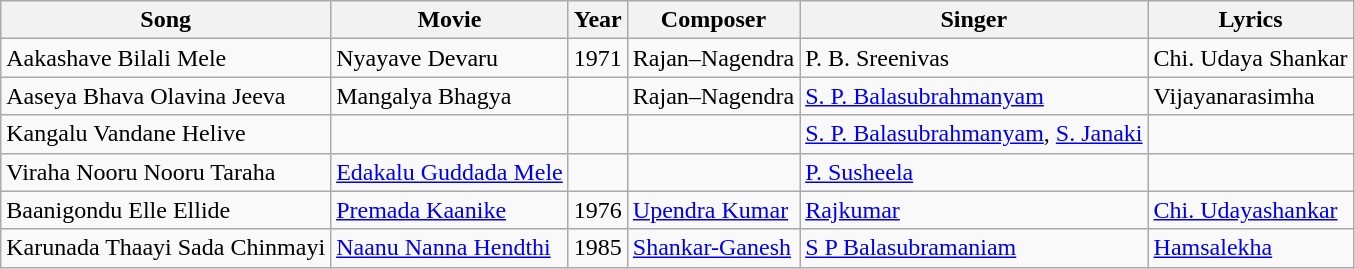<table class="wikitable">
<tr>
<th>Song</th>
<th>Movie</th>
<th>Year</th>
<th>Composer</th>
<th>Singer</th>
<th>Lyrics</th>
</tr>
<tr>
<td>Aakashave Bilali Mele</td>
<td>Nyayave Devaru</td>
<td>1971</td>
<td>Rajan–Nagendra</td>
<td>P. B. Sreenivas</td>
<td>Chi. Udaya Shankar</td>
</tr>
<tr>
<td>Aaseya Bhava Olavina Jeeva</td>
<td>Mangalya Bhagya</td>
<td></td>
<td>Rajan–Nagendra</td>
<td><a href='#'>S. P. Balasubrahmanyam</a></td>
<td>Vijayanarasimha</td>
</tr>
<tr>
<td>Kangalu Vandane Helive</td>
<td></td>
<td></td>
<td></td>
<td><a href='#'>S. P. Balasubrahmanyam</a>, <a href='#'>S. Janaki</a></td>
<td></td>
</tr>
<tr>
<td>Viraha Nooru Nooru Taraha</td>
<td><a href='#'>Edakalu Guddada Mele</a></td>
<td></td>
<td></td>
<td><a href='#'>P. Susheela</a></td>
<td></td>
</tr>
<tr>
<td>Baanigondu Elle Ellide</td>
<td><a href='#'>Premada Kaanike</a></td>
<td>1976</td>
<td><a href='#'>Upendra Kumar</a></td>
<td><a href='#'>Rajkumar</a></td>
<td><a href='#'>Chi. Udayashankar</a></td>
</tr>
<tr>
<td>Karunada Thaayi Sada Chinmayi</td>
<td><a href='#'>Naanu Nanna Hendthi</a></td>
<td>1985</td>
<td><a href='#'>Shankar-Ganesh</a></td>
<td><a href='#'>S P Balasubramaniam</a></td>
<td><a href='#'>Hamsalekha</a></td>
</tr>
</table>
